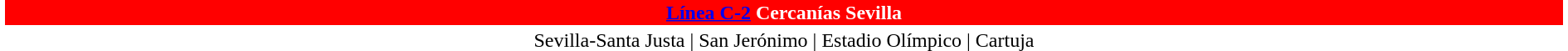<table class="toccolours noprint" style="margin:1em auto;">
<tr>
<td style="background:#ffffff"></td>
<th style="background:#FF0000; color: white;" align="center" width="100%"><a href='#'><span>Línea C-2</span></a> <span><strong>Cercanías Sevilla</strong></span></th>
<td style="background:#ffffff"></td>
</tr>
<tr align=center>
<td colspan=3>Sevilla-Santa Justa      | San Jerónimo  | Estadio Olímpico |  Cartuja</td>
</tr>
</table>
